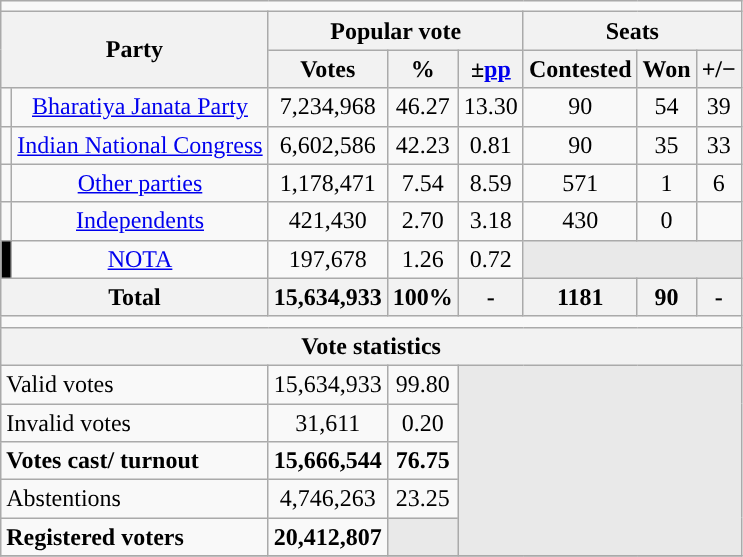<table class="wikitable sortable" style="text-align: center;">
<tr>
<td align=center colspan=8></td>
</tr>
<tr>
<th colspan="2" rowspan="2">Party</th>
<th colspan="3">Popular vote</th>
<th colspan="3">Seats</th>
</tr>
<tr>
<th>Votes</th>
<th>%</th>
<th>±<a href='#'>pp</a></th>
<th>Contested</th>
<th>Won</th>
<th><strong>+/−</strong></th>
</tr>
<tr>
<td></td>
<td><a href='#'>Bharatiya Janata Party</a></td>
<td>7,234,968</td>
<td>46.27</td>
<td> 13.30</td>
<td>90</td>
<td>54</td>
<td> 39</td>
</tr>
<tr>
<td></td>
<td><a href='#'>Indian National Congress</a></td>
<td>6,602,586</td>
<td>42.23</td>
<td> 0.81</td>
<td>90</td>
<td>35</td>
<td> 33</td>
</tr>
<tr>
<td></td>
<td><a href='#'>Other parties</a></td>
<td>1,178,471</td>
<td>7.54</td>
<td> 8.59</td>
<td>571</td>
<td>1</td>
<td> 6</td>
</tr>
<tr>
<td></td>
<td><a href='#'>Independents</a></td>
<td>421,430</td>
<td>2.70</td>
<td> 3.18</td>
<td>430</td>
<td>0</td>
<td></td>
</tr>
<tr>
<td bgcolor="Black"></td>
<td><a href='#'>NOTA</a></td>
<td>197,678</td>
<td>1.26</td>
<td> 0.72</td>
<th colspan="3" style="background-color:#E9E9E9"></th>
</tr>
<tr>
<th colspan="2">Total</th>
<th>15,634,933</th>
<th>100%</th>
<th>-</th>
<th>1181</th>
<th>90</th>
<th>-</th>
</tr>
<tr>
<td colspan="8"></td>
</tr>
<tr>
<th colspan="8">Vote statistics</th>
</tr>
<tr>
<td colspan="2" style="text-align:left;">Valid votes</td>
<td>15,634,933</td>
<td>99.80</td>
<th colspan="4" rowspan="5" style="background-color:#E9E9E9"></th>
</tr>
<tr>
<td colspan="2" style="text-align:left;">Invalid votes</td>
<td>31,611</td>
<td>0.20</td>
</tr>
<tr>
<td colspan="2" style="text-align:left;"><strong>Votes cast/ turnout</strong></td>
<td><strong>15,666,544</strong></td>
<td><strong>76.75</strong></td>
</tr>
<tr>
<td colspan="2" style="text-align:left;">Abstentions</td>
<td>4,746,263</td>
<td>23.25</td>
</tr>
<tr>
<td colspan="2" style="text-align:left;"><strong>Registered voters</strong></td>
<td><strong>20,412,807</strong></td>
<td style="background-color:#E9E9E9"></td>
</tr>
<tr>
</tr>
</table>
